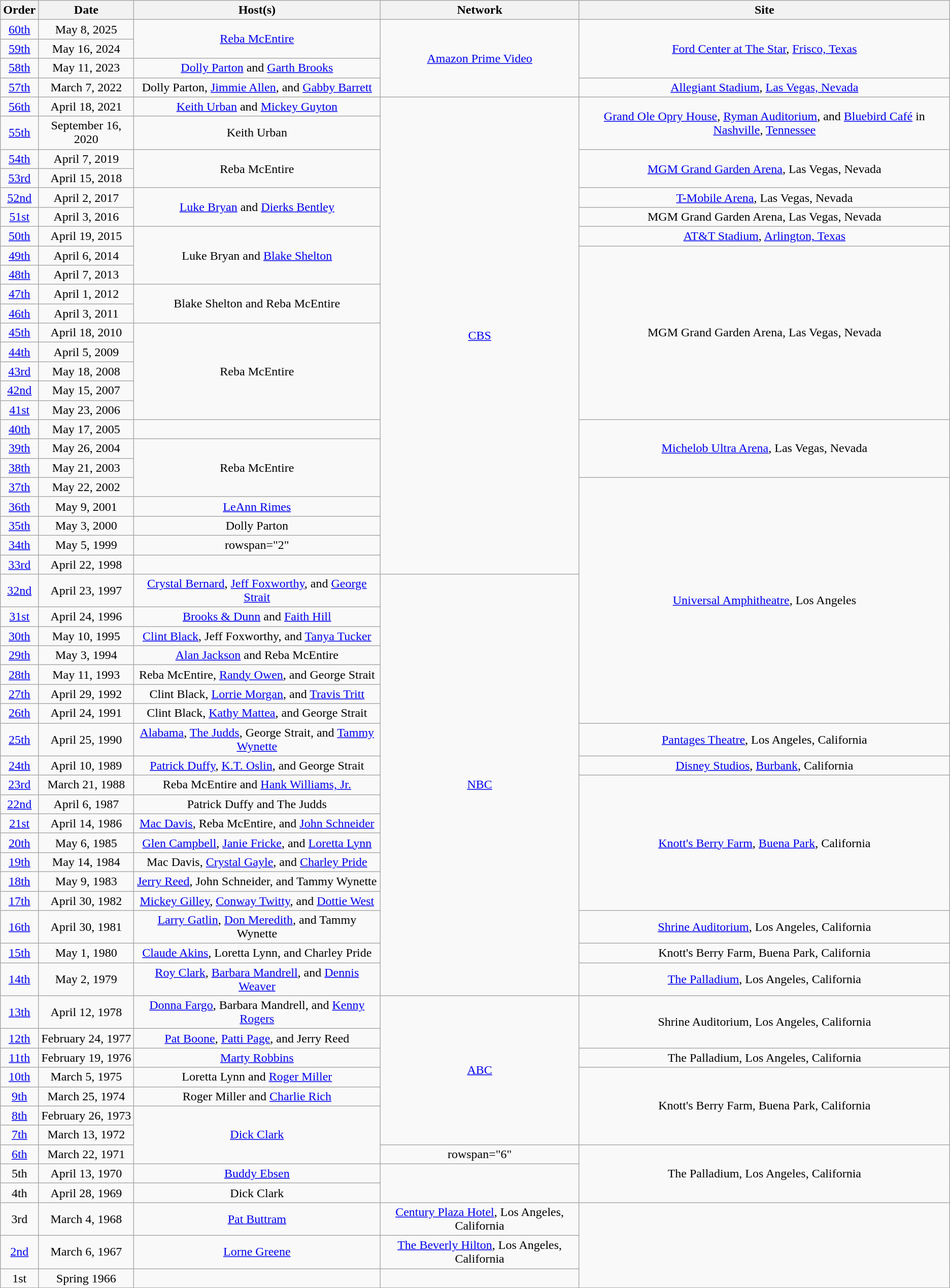<table class="wikitable plainrowheaders" style="text-align: center">
<tr>
<th>Order</th>
<th>Date</th>
<th>Host(s)</th>
<th>Network</th>
<th>Site</th>
</tr>
<tr>
<td><a href='#'>60th</a></td>
<td>May 8, 2025</td>
<td rowspan="2"><a href='#'>Reba McEntire</a></td>
<td rowspan="4"><a href='#'>Amazon Prime Video</a></td>
<td rowspan="3"><a href='#'>Ford Center at The Star</a>, <a href='#'>Frisco, Texas</a></td>
</tr>
<tr>
<td><a href='#'>59th</a></td>
<td>May 16, 2024</td>
</tr>
<tr>
<td><a href='#'>58th</a></td>
<td>May 11, 2023</td>
<td><a href='#'>Dolly Parton</a> and <a href='#'>Garth Brooks</a></td>
</tr>
<tr>
<td><a href='#'>57th</a></td>
<td>March 7, 2022</td>
<td>Dolly Parton, <a href='#'>Jimmie Allen</a>, and <a href='#'>Gabby Barrett</a></td>
<td><a href='#'>Allegiant Stadium</a>, <a href='#'>Las Vegas, Nevada</a></td>
</tr>
<tr>
<td><a href='#'>56th</a></td>
<td>April 18, 2021</td>
<td><a href='#'>Keith Urban</a> and <a href='#'>Mickey Guyton</a></td>
<td rowspan="24"><a href='#'>CBS</a></td>
<td rowspan="2"><a href='#'>Grand Ole Opry House</a>, <a href='#'>Ryman Auditorium</a>, and <a href='#'>Bluebird Café</a> in <a href='#'>Nashville</a>, <a href='#'>Tennessee</a></td>
</tr>
<tr>
<td><a href='#'>55th</a></td>
<td>September 16, 2020</td>
<td>Keith Urban</td>
</tr>
<tr>
<td><a href='#'>54th</a></td>
<td>April 7, 2019</td>
<td rowspan="2">Reba McEntire</td>
<td rowspan="2"><a href='#'>MGM Grand Garden Arena</a>, Las Vegas, Nevada</td>
</tr>
<tr>
<td><a href='#'>53rd</a></td>
<td>April 15, 2018</td>
</tr>
<tr>
<td><a href='#'>52nd</a></td>
<td>April 2, 2017</td>
<td rowspan="2"><a href='#'>Luke Bryan</a> and <a href='#'>Dierks Bentley</a></td>
<td><a href='#'>T-Mobile Arena</a>, Las Vegas, Nevada</td>
</tr>
<tr>
<td><a href='#'>51st</a></td>
<td>April 3, 2016</td>
<td>MGM Grand Garden Arena, Las Vegas, Nevada</td>
</tr>
<tr>
<td><a href='#'>50th</a></td>
<td>April 19, 2015</td>
<td rowspan="3">Luke Bryan and <a href='#'>Blake Shelton</a></td>
<td><a href='#'>AT&T Stadium</a>, <a href='#'>Arlington, Texas</a></td>
</tr>
<tr>
<td><a href='#'>49th</a></td>
<td>April 6, 2014</td>
<td rowspan="9">MGM Grand Garden Arena, Las Vegas, Nevada</td>
</tr>
<tr>
<td><a href='#'>48th</a></td>
<td>April 7, 2013</td>
</tr>
<tr>
<td><a href='#'>47th</a></td>
<td>April 1, 2012</td>
<td rowspan="2">Blake Shelton and Reba McEntire</td>
</tr>
<tr>
<td><a href='#'>46th</a></td>
<td>April 3, 2011</td>
</tr>
<tr>
<td><a href='#'>45th</a></td>
<td>April 18, 2010</td>
<td rowspan="5">Reba McEntire</td>
</tr>
<tr>
<td><a href='#'>44th</a></td>
<td>April 5, 2009</td>
</tr>
<tr>
<td><a href='#'>43rd</a></td>
<td>May 18, 2008</td>
</tr>
<tr>
<td><a href='#'>42nd</a></td>
<td>May 15, 2007</td>
</tr>
<tr>
<td><a href='#'>41st</a></td>
<td>May 23, 2006</td>
</tr>
<tr>
<td><a href='#'>40th</a></td>
<td>May 17, 2005</td>
<td></td>
<td rowspan="3"><a href='#'>Michelob Ultra Arena</a>, Las Vegas, Nevada</td>
</tr>
<tr>
<td><a href='#'>39th</a></td>
<td>May 26, 2004</td>
<td rowspan="3">Reba McEntire</td>
</tr>
<tr>
<td><a href='#'>38th</a></td>
<td>May 21, 2003</td>
</tr>
<tr>
<td><a href='#'>37th</a></td>
<td>May 22, 2002</td>
<td rowspan="12"><a href='#'>Universal Amphitheatre</a>, Los Angeles</td>
</tr>
<tr>
<td><a href='#'>36th</a></td>
<td>May 9, 2001</td>
<td rowspan="1"><a href='#'>LeAnn Rimes</a></td>
</tr>
<tr>
<td><a href='#'>35th</a></td>
<td>May 3, 2000</td>
<td>Dolly Parton</td>
</tr>
<tr>
<td><a href='#'>34th</a></td>
<td>May 5, 1999</td>
<td>rowspan="2" </td>
</tr>
<tr>
<td><a href='#'>33rd</a></td>
<td>April 22, 1998</td>
</tr>
<tr>
<td><a href='#'>32nd</a></td>
<td>April 23, 1997</td>
<td><a href='#'>Crystal Bernard</a>, <a href='#'>Jeff Foxworthy</a>, and <a href='#'>George Strait</a></td>
<td rowspan="19"><a href='#'>NBC</a></td>
</tr>
<tr>
<td><a href='#'>31st</a></td>
<td>April 24, 1996</td>
<td><a href='#'>Brooks & Dunn</a> and <a href='#'>Faith Hill</a></td>
</tr>
<tr>
<td><a href='#'>30th</a></td>
<td>May 10, 1995</td>
<td><a href='#'>Clint Black</a>, Jeff Foxworthy, and <a href='#'>Tanya Tucker</a></td>
</tr>
<tr>
<td><a href='#'>29th</a></td>
<td>May 3, 1994</td>
<td><a href='#'>Alan Jackson</a> and Reba McEntire</td>
</tr>
<tr>
<td><a href='#'>28th</a></td>
<td>May 11, 1993</td>
<td>Reba McEntire, <a href='#'>Randy Owen</a>, and George Strait</td>
</tr>
<tr>
<td><a href='#'>27th</a></td>
<td>April 29, 1992</td>
<td>Clint Black, <a href='#'>Lorrie Morgan</a>, and <a href='#'>Travis Tritt</a></td>
</tr>
<tr>
<td><a href='#'>26th</a></td>
<td>April 24, 1991</td>
<td>Clint Black, <a href='#'>Kathy Mattea</a>, and George Strait</td>
</tr>
<tr>
<td><a href='#'>25th</a></td>
<td>April 25, 1990</td>
<td><a href='#'>Alabama</a>, <a href='#'>The Judds</a>, George Strait, and <a href='#'>Tammy Wynette</a></td>
<td><a href='#'>Pantages Theatre</a>, Los Angeles, California</td>
</tr>
<tr>
<td><a href='#'>24th</a></td>
<td>April 10, 1989</td>
<td><a href='#'>Patrick Duffy</a>, <a href='#'>K.T. Oslin</a>, and George Strait</td>
<td><a href='#'>Disney Studios</a>, <a href='#'>Burbank</a>, California</td>
</tr>
<tr>
<td><a href='#'>23rd</a></td>
<td>March 21, 1988</td>
<td>Reba McEntire and <a href='#'>Hank Williams, Jr.</a></td>
<td rowspan="7"><a href='#'>Knott's Berry Farm</a>, <a href='#'>Buena Park</a>, California</td>
</tr>
<tr>
<td><a href='#'>22nd</a></td>
<td>April 6, 1987</td>
<td>Patrick Duffy and The Judds</td>
</tr>
<tr>
<td><a href='#'>21st</a></td>
<td>April 14, 1986</td>
<td><a href='#'>Mac Davis</a>, Reba McEntire, and <a href='#'>John Schneider</a></td>
</tr>
<tr>
<td><a href='#'>20th</a></td>
<td>May 6, 1985</td>
<td><a href='#'>Glen Campbell</a>, <a href='#'>Janie Fricke</a>, and <a href='#'>Loretta Lynn</a></td>
</tr>
<tr>
<td><a href='#'>19th</a></td>
<td>May 14, 1984</td>
<td>Mac Davis, <a href='#'>Crystal Gayle</a>, and <a href='#'>Charley Pride</a></td>
</tr>
<tr>
<td><a href='#'>18th</a></td>
<td>May 9, 1983</td>
<td><a href='#'>Jerry Reed</a>, John Schneider, and Tammy Wynette</td>
</tr>
<tr>
<td><a href='#'>17th</a></td>
<td>April 30, 1982</td>
<td><a href='#'>Mickey Gilley</a>, <a href='#'>Conway Twitty</a>, and <a href='#'>Dottie West</a></td>
</tr>
<tr>
<td><a href='#'>16th</a></td>
<td>April 30, 1981</td>
<td><a href='#'>Larry Gatlin</a>, <a href='#'>Don Meredith</a>, and Tammy Wynette</td>
<td><a href='#'>Shrine Auditorium</a>, Los Angeles, California</td>
</tr>
<tr>
<td><a href='#'>15th</a></td>
<td>May 1, 1980</td>
<td><a href='#'>Claude Akins</a>, Loretta Lynn, and Charley Pride</td>
<td>Knott's Berry Farm, Buena Park, California</td>
</tr>
<tr>
<td><a href='#'>14th</a></td>
<td>May 2, 1979</td>
<td><a href='#'>Roy Clark</a>, <a href='#'>Barbara Mandrell</a>, and <a href='#'>Dennis Weaver</a></td>
<td><a href='#'>The Palladium</a>, Los Angeles, California</td>
</tr>
<tr>
<td><a href='#'>13th</a></td>
<td>April 12, 1978</td>
<td><a href='#'>Donna Fargo</a>, Barbara Mandrell, and <a href='#'>Kenny Rogers</a></td>
<td rowspan="7"><a href='#'>ABC</a></td>
<td rowspan="2">Shrine Auditorium, Los Angeles, California</td>
</tr>
<tr>
<td><a href='#'>12th</a></td>
<td>February 24, 1977</td>
<td><a href='#'>Pat Boone</a>, <a href='#'>Patti Page</a>, and Jerry Reed</td>
</tr>
<tr>
<td><a href='#'>11th</a></td>
<td>February 19, 1976</td>
<td><a href='#'>Marty Robbins</a></td>
<td>The Palladium, Los Angeles, California</td>
</tr>
<tr>
<td><a href='#'>10th</a></td>
<td>March 5, 1975</td>
<td>Loretta Lynn and <a href='#'>Roger Miller</a></td>
<td rowspan="4">Knott's Berry Farm, Buena Park, California</td>
</tr>
<tr>
<td><a href='#'>9th</a></td>
<td>March 25, 1974</td>
<td>Roger Miller and <a href='#'>Charlie Rich</a></td>
</tr>
<tr>
<td><a href='#'>8th</a></td>
<td>February 26, 1973</td>
<td rowspan="3"><a href='#'>Dick Clark</a></td>
</tr>
<tr>
<td><a href='#'>7th</a></td>
<td>March 13, 1972</td>
</tr>
<tr>
<td><a href='#'>6th</a></td>
<td>March 22, 1971</td>
<td>rowspan="6" </td>
<td rowspan="3">The Palladium, Los Angeles, California</td>
</tr>
<tr>
<td>5th</td>
<td>April 13, 1970</td>
<td><a href='#'>Buddy Ebsen</a></td>
</tr>
<tr>
<td>4th</td>
<td>April 28, 1969</td>
<td>Dick Clark</td>
</tr>
<tr>
<td>3rd</td>
<td>March 4, 1968</td>
<td><a href='#'>Pat Buttram</a></td>
<td><a href='#'>Century Plaza Hotel</a>, Los Angeles, California</td>
</tr>
<tr>
<td><a href='#'>2nd</a></td>
<td>March 6, 1967</td>
<td><a href='#'>Lorne Greene</a></td>
<td><a href='#'>The Beverly Hilton</a>, Los Angeles, California</td>
</tr>
<tr>
<td>1st</td>
<td>Spring 1966</td>
<td></td>
<td></td>
</tr>
<tr>
</tr>
</table>
